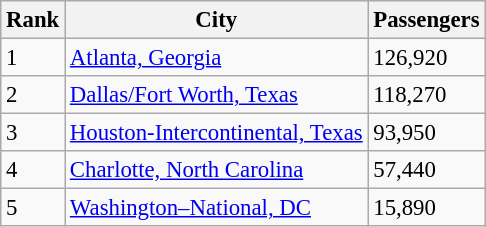<table class="wikitable sortable" style="font-size: 95%" width= align=>
<tr>
<th>Rank</th>
<th>City</th>
<th>Passengers</th>
</tr>
<tr>
<td>1</td>
<td> <a href='#'>Atlanta, Georgia</a></td>
<td>126,920</td>
</tr>
<tr>
<td>2</td>
<td> <a href='#'>Dallas/Fort Worth, Texas</a></td>
<td>118,270</td>
</tr>
<tr>
<td>3</td>
<td> <a href='#'>Houston-Intercontinental, Texas</a></td>
<td>93,950</td>
</tr>
<tr>
<td>4</td>
<td> <a href='#'>Charlotte, North Carolina</a></td>
<td>57,440</td>
</tr>
<tr>
<td>5</td>
<td> <a href='#'>Washington–National, DC</a></td>
<td>15,890</td>
</tr>
</table>
